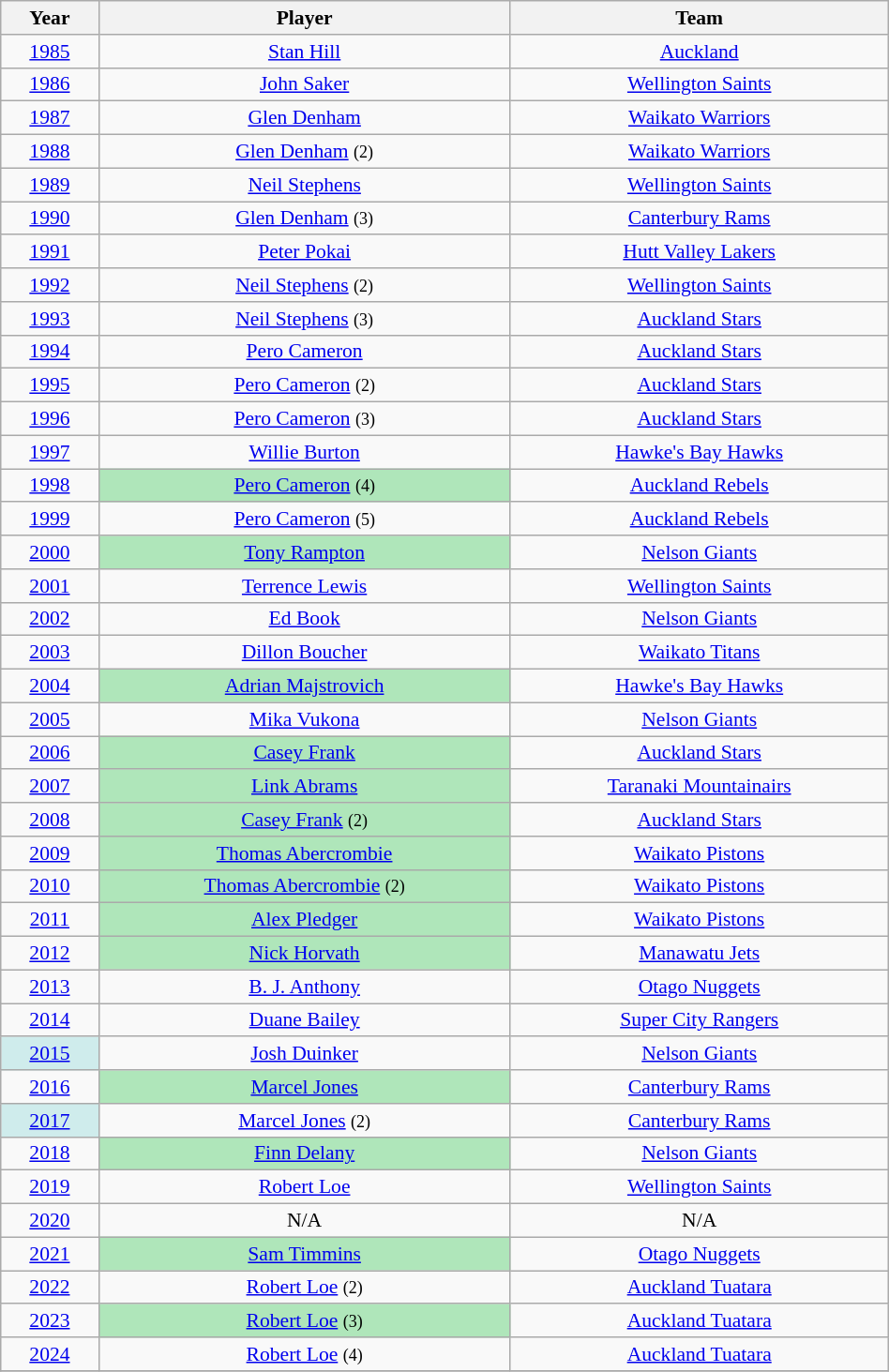<table class="wikitable" style="width: 50%; text-align:center; font-size:90%">
<tr>
<th>Year</th>
<th>Player</th>
<th>Team</th>
</tr>
<tr>
<td><a href='#'>1985</a></td>
<td><a href='#'>Stan Hill</a></td>
<td><a href='#'>Auckland</a></td>
</tr>
<tr>
<td><a href='#'>1986</a></td>
<td><a href='#'>John Saker</a></td>
<td><a href='#'>Wellington Saints</a></td>
</tr>
<tr>
<td><a href='#'>1987</a></td>
<td><a href='#'>Glen Denham</a></td>
<td><a href='#'>Waikato Warriors</a></td>
</tr>
<tr>
<td><a href='#'>1988</a></td>
<td><a href='#'>Glen Denham</a> <small>(2)</small></td>
<td><a href='#'>Waikato Warriors</a></td>
</tr>
<tr>
<td><a href='#'>1989</a></td>
<td><a href='#'>Neil Stephens</a></td>
<td><a href='#'>Wellington Saints</a></td>
</tr>
<tr>
<td><a href='#'>1990</a></td>
<td><a href='#'>Glen Denham</a> <small>(3)</small></td>
<td><a href='#'>Canterbury Rams</a></td>
</tr>
<tr>
<td><a href='#'>1991</a></td>
<td><a href='#'>Peter Pokai</a></td>
<td><a href='#'>Hutt Valley Lakers</a></td>
</tr>
<tr>
<td><a href='#'>1992</a></td>
<td><a href='#'>Neil Stephens</a> <small>(2)</small></td>
<td><a href='#'>Wellington Saints</a></td>
</tr>
<tr>
<td><a href='#'>1993</a></td>
<td><a href='#'>Neil Stephens</a> <small>(3)</small></td>
<td><a href='#'>Auckland Stars</a></td>
</tr>
<tr>
<td><a href='#'>1994</a></td>
<td><a href='#'>Pero Cameron</a></td>
<td><a href='#'>Auckland Stars</a></td>
</tr>
<tr>
<td><a href='#'>1995</a></td>
<td><a href='#'>Pero Cameron</a> <small>(2)</small></td>
<td><a href='#'>Auckland Stars</a></td>
</tr>
<tr>
<td><a href='#'>1996</a></td>
<td><a href='#'>Pero Cameron</a> <small>(3)</small></td>
<td><a href='#'>Auckland Stars</a></td>
</tr>
<tr>
<td><a href='#'>1997</a></td>
<td><a href='#'>Willie Burton</a></td>
<td><a href='#'>Hawke's Bay Hawks</a></td>
</tr>
<tr>
<td><a href='#'>1998</a></td>
<td style="text-align:center;background:#afe6ba;"><a href='#'>Pero Cameron</a> <small>(4)</small></td>
<td><a href='#'>Auckland Rebels</a></td>
</tr>
<tr>
<td><a href='#'>1999</a></td>
<td><a href='#'>Pero Cameron</a> <small>(5)</small></td>
<td><a href='#'>Auckland Rebels</a></td>
</tr>
<tr>
<td><a href='#'>2000</a></td>
<td style="text-align:center;background:#afe6ba;"><a href='#'>Tony Rampton</a></td>
<td><a href='#'>Nelson Giants</a></td>
</tr>
<tr>
<td><a href='#'>2001</a></td>
<td><a href='#'>Terrence Lewis</a></td>
<td><a href='#'>Wellington Saints</a></td>
</tr>
<tr>
<td><a href='#'>2002</a></td>
<td><a href='#'>Ed Book</a></td>
<td><a href='#'>Nelson Giants</a></td>
</tr>
<tr>
<td><a href='#'>2003</a></td>
<td><a href='#'>Dillon Boucher</a></td>
<td><a href='#'>Waikato Titans</a></td>
</tr>
<tr>
<td><a href='#'>2004</a></td>
<td style="text-align:center;background:#afe6ba;"><a href='#'>Adrian Majstrovich</a></td>
<td><a href='#'>Hawke's Bay Hawks</a></td>
</tr>
<tr>
<td><a href='#'>2005</a></td>
<td><a href='#'>Mika Vukona</a></td>
<td><a href='#'>Nelson Giants</a></td>
</tr>
<tr>
<td><a href='#'>2006</a></td>
<td style="text-align:center;background:#afe6ba;"><a href='#'>Casey Frank</a></td>
<td><a href='#'>Auckland Stars</a></td>
</tr>
<tr>
<td><a href='#'>2007</a></td>
<td style="text-align:center;background:#afe6ba;"><a href='#'>Link Abrams</a></td>
<td><a href='#'>Taranaki Mountainairs</a></td>
</tr>
<tr>
<td><a href='#'>2008</a></td>
<td style="text-align:center;background:#afe6ba;"><a href='#'>Casey Frank</a> <small>(2)</small></td>
<td><a href='#'>Auckland Stars</a></td>
</tr>
<tr>
<td><a href='#'>2009</a></td>
<td style="text-align:center;background:#afe6ba;"><a href='#'>Thomas Abercrombie</a></td>
<td><a href='#'>Waikato Pistons</a></td>
</tr>
<tr>
<td><a href='#'>2010</a></td>
<td style="text-align:center;background:#afe6ba;"><a href='#'>Thomas Abercrombie</a> <small>(2)</small></td>
<td><a href='#'>Waikato Pistons</a></td>
</tr>
<tr>
<td><a href='#'>2011</a></td>
<td style="text-align:center;background:#afe6ba;"><a href='#'>Alex Pledger</a></td>
<td><a href='#'>Waikato Pistons</a></td>
</tr>
<tr>
<td><a href='#'>2012</a></td>
<td style="text-align:center;background:#afe6ba;"><a href='#'>Nick Horvath</a></td>
<td><a href='#'>Manawatu Jets</a></td>
</tr>
<tr>
<td><a href='#'>2013</a></td>
<td><a href='#'>B. J. Anthony</a></td>
<td><a href='#'>Otago Nuggets</a></td>
</tr>
<tr>
<td><a href='#'>2014</a></td>
<td><a href='#'>Duane Bailey</a></td>
<td><a href='#'>Super City Rangers</a></td>
</tr>
<tr>
<td bgcolor="CFECEC"><a href='#'>2015</a></td>
<td><a href='#'>Josh Duinker</a></td>
<td><a href='#'>Nelson Giants</a></td>
</tr>
<tr>
<td><a href='#'>2016</a></td>
<td style="text-align:center;background:#afe6ba;"><a href='#'>Marcel Jones</a></td>
<td><a href='#'>Canterbury Rams</a></td>
</tr>
<tr>
<td bgcolor="CFECEC"><a href='#'>2017</a></td>
<td><a href='#'>Marcel Jones</a> <small>(2)</small></td>
<td><a href='#'>Canterbury Rams</a></td>
</tr>
<tr>
<td><a href='#'>2018</a></td>
<td style="text-align:center;background:#afe6ba;"><a href='#'>Finn Delany</a></td>
<td><a href='#'>Nelson Giants</a></td>
</tr>
<tr>
<td><a href='#'>2019</a></td>
<td><a href='#'>Robert Loe</a></td>
<td><a href='#'>Wellington Saints</a></td>
</tr>
<tr>
<td><a href='#'>2020</a></td>
<td>N/A</td>
<td>N/A</td>
</tr>
<tr>
<td><a href='#'>2021</a></td>
<td style="text-align:center;background:#afe6ba;"><a href='#'>Sam Timmins</a></td>
<td><a href='#'>Otago Nuggets</a></td>
</tr>
<tr>
<td><a href='#'>2022</a></td>
<td><a href='#'>Robert Loe</a> <small>(2)</small></td>
<td><a href='#'>Auckland Tuatara</a></td>
</tr>
<tr>
<td><a href='#'>2023</a></td>
<td style="text-align:center;background:#afe6ba;"><a href='#'>Robert Loe</a> <small>(3)</small></td>
<td><a href='#'>Auckland Tuatara</a></td>
</tr>
<tr>
<td><a href='#'>2024</a></td>
<td><a href='#'>Robert Loe</a> <small>(4)</small></td>
<td><a href='#'>Auckland Tuatara</a></td>
</tr>
<tr>
</tr>
</table>
